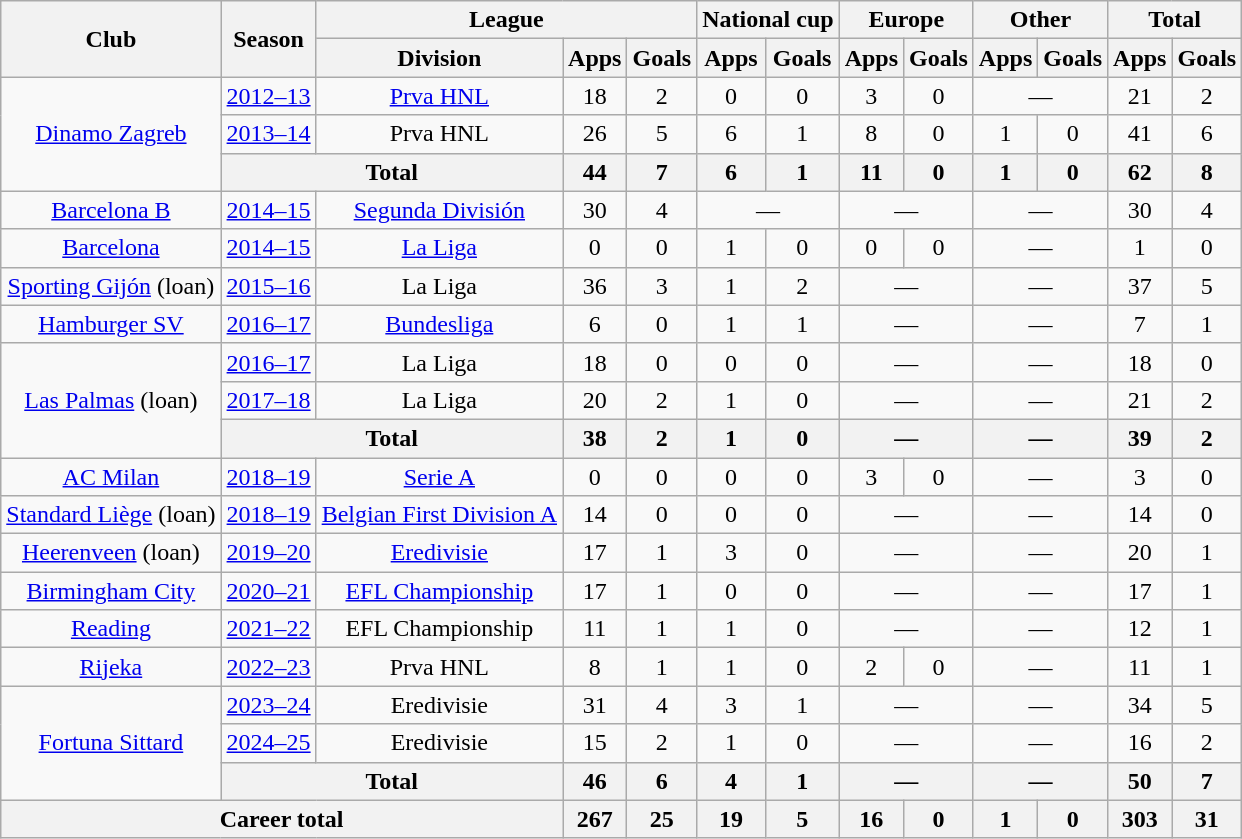<table class="wikitable" style="text-align:center">
<tr>
<th rowspan="2">Club</th>
<th rowspan="2">Season</th>
<th colspan="3">League</th>
<th colspan="2">National cup</th>
<th colspan="2">Europe</th>
<th colspan="2">Other</th>
<th colspan="2">Total</th>
</tr>
<tr>
<th>Division</th>
<th>Apps</th>
<th>Goals</th>
<th>Apps</th>
<th>Goals</th>
<th>Apps</th>
<th>Goals</th>
<th>Apps</th>
<th>Goals</th>
<th>Apps</th>
<th>Goals</th>
</tr>
<tr>
<td rowspan="3"><a href='#'>Dinamo Zagreb</a></td>
<td><a href='#'>2012–13</a></td>
<td><a href='#'>Prva HNL</a></td>
<td>18</td>
<td>2</td>
<td>0</td>
<td>0</td>
<td>3</td>
<td>0</td>
<td colspan="2">—</td>
<td>21</td>
<td>2</td>
</tr>
<tr>
<td><a href='#'>2013–14</a></td>
<td>Prva HNL</td>
<td>26</td>
<td>5</td>
<td>6</td>
<td>1</td>
<td>8</td>
<td>0</td>
<td>1</td>
<td>0</td>
<td>41</td>
<td>6</td>
</tr>
<tr>
<th colspan="2">Total</th>
<th>44</th>
<th>7</th>
<th>6</th>
<th>1</th>
<th>11</th>
<th>0</th>
<th>1</th>
<th>0</th>
<th>62</th>
<th>8</th>
</tr>
<tr>
<td><a href='#'>Barcelona B</a></td>
<td><a href='#'>2014–15</a></td>
<td><a href='#'>Segunda División</a></td>
<td>30</td>
<td>4</td>
<td colspan="2">—</td>
<td colspan="2">—</td>
<td colspan="2">—</td>
<td>30</td>
<td>4</td>
</tr>
<tr>
<td><a href='#'>Barcelona</a></td>
<td><a href='#'>2014–15</a></td>
<td><a href='#'>La Liga</a></td>
<td>0</td>
<td>0</td>
<td>1</td>
<td>0</td>
<td>0</td>
<td>0</td>
<td colspan=2>—</td>
<td>1</td>
<td>0</td>
</tr>
<tr>
<td><a href='#'>Sporting Gijón</a> (loan)</td>
<td><a href='#'>2015–16</a></td>
<td>La Liga</td>
<td>36</td>
<td>3</td>
<td>1</td>
<td>2</td>
<td colspan="2">—</td>
<td colspan="2">—</td>
<td>37</td>
<td>5</td>
</tr>
<tr>
<td><a href='#'>Hamburger SV</a></td>
<td><a href='#'>2016–17</a></td>
<td><a href='#'>Bundesliga</a></td>
<td>6</td>
<td>0</td>
<td>1</td>
<td>1</td>
<td colspan="2">—</td>
<td colspan="2">—</td>
<td>7</td>
<td>1</td>
</tr>
<tr>
<td rowspan="3"><a href='#'>Las Palmas</a> (loan)</td>
<td><a href='#'>2016–17</a></td>
<td>La Liga</td>
<td>18</td>
<td>0</td>
<td>0</td>
<td>0</td>
<td colspan="2">—</td>
<td colspan="2">—</td>
<td>18</td>
<td>0</td>
</tr>
<tr>
<td><a href='#'>2017–18</a></td>
<td>La Liga</td>
<td>20</td>
<td>2</td>
<td>1</td>
<td>0</td>
<td colspan="2">—</td>
<td colspan="2">—</td>
<td>21</td>
<td>2</td>
</tr>
<tr>
<th colspan="2">Total</th>
<th>38</th>
<th>2</th>
<th>1</th>
<th>0</th>
<th colspan="2">—</th>
<th colspan="2">—</th>
<th>39</th>
<th>2</th>
</tr>
<tr>
<td><a href='#'>AC Milan</a></td>
<td><a href='#'>2018–19</a></td>
<td><a href='#'>Serie A</a></td>
<td>0</td>
<td>0</td>
<td>0</td>
<td>0</td>
<td>3</td>
<td>0</td>
<td colspan="2">—</td>
<td>3</td>
<td>0</td>
</tr>
<tr>
<td><a href='#'>Standard Liège</a> (loan)</td>
<td><a href='#'>2018–19</a></td>
<td><a href='#'>Belgian First Division A</a></td>
<td>14</td>
<td>0</td>
<td>0</td>
<td>0</td>
<td colspan="2">—</td>
<td colspan="2">—</td>
<td>14</td>
<td>0</td>
</tr>
<tr>
<td><a href='#'>Heerenveen</a> (loan)</td>
<td><a href='#'>2019–20</a></td>
<td><a href='#'>Eredivisie</a></td>
<td>17</td>
<td>1</td>
<td>3</td>
<td>0</td>
<td colspan="2">—</td>
<td colspan="2">—</td>
<td>20</td>
<td>1</td>
</tr>
<tr>
<td><a href='#'>Birmingham City</a></td>
<td><a href='#'>2020–21</a></td>
<td><a href='#'>EFL Championship</a></td>
<td>17</td>
<td>1</td>
<td>0</td>
<td>0</td>
<td colspan="2">—</td>
<td colspan="2">—</td>
<td>17</td>
<td>1</td>
</tr>
<tr>
<td><a href='#'>Reading</a></td>
<td><a href='#'>2021–22</a></td>
<td>EFL Championship</td>
<td>11</td>
<td>1</td>
<td>1</td>
<td>0</td>
<td colspan="2">—</td>
<td colspan="2">—</td>
<td>12</td>
<td>1</td>
</tr>
<tr>
<td><a href='#'>Rijeka</a></td>
<td><a href='#'>2022–23</a></td>
<td>Prva HNL</td>
<td>8</td>
<td>1</td>
<td>1</td>
<td>0</td>
<td>2</td>
<td>0</td>
<td colspan="2">—</td>
<td>11</td>
<td>1</td>
</tr>
<tr>
<td rowspan="3"><a href='#'>Fortuna Sittard</a></td>
<td><a href='#'>2023–24</a></td>
<td>Eredivisie</td>
<td>31</td>
<td>4</td>
<td>3</td>
<td>1</td>
<td colspan="2">—</td>
<td colspan="2">—</td>
<td>34</td>
<td>5</td>
</tr>
<tr>
<td><a href='#'>2024–25</a></td>
<td>Eredivisie</td>
<td>15</td>
<td>2</td>
<td>1</td>
<td>0</td>
<td colspan="2">—</td>
<td colspan="2">—</td>
<td>16</td>
<td>2</td>
</tr>
<tr>
<th colspan="2">Total</th>
<th>46</th>
<th>6</th>
<th>4</th>
<th>1</th>
<th colspan="2">—</th>
<th colspan="2">—</th>
<th>50</th>
<th>7</th>
</tr>
<tr>
<th colspan="3">Career total</th>
<th>267</th>
<th>25</th>
<th>19</th>
<th>5</th>
<th>16</th>
<th>0</th>
<th>1</th>
<th>0</th>
<th>303</th>
<th>31</th>
</tr>
</table>
